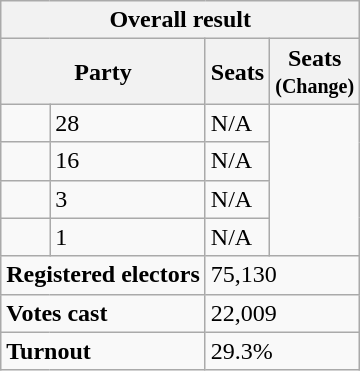<table class="wikitable" border="1">
<tr>
<th colspan="4">Overall result</th>
</tr>
<tr>
<th colspan="2">Party</th>
<th>Seats</th>
<th>Seats<br><small>(Change)</small></th>
</tr>
<tr>
<td></td>
<td>28</td>
<td>N/A</td>
</tr>
<tr>
<td></td>
<td>16</td>
<td>N/A</td>
</tr>
<tr>
<td></td>
<td>3</td>
<td>N/A</td>
</tr>
<tr>
<td></td>
<td>1</td>
<td>N/A</td>
</tr>
<tr>
<td colspan="2"><strong>Registered electors</strong></td>
<td colspan="2">75,130</td>
</tr>
<tr>
<td colspan="2"><strong>Votes cast</strong></td>
<td colspan="2">22,009</td>
</tr>
<tr>
<td colspan="2"><strong>Turnout</strong></td>
<td colspan="2">29.3%</td>
</tr>
</table>
